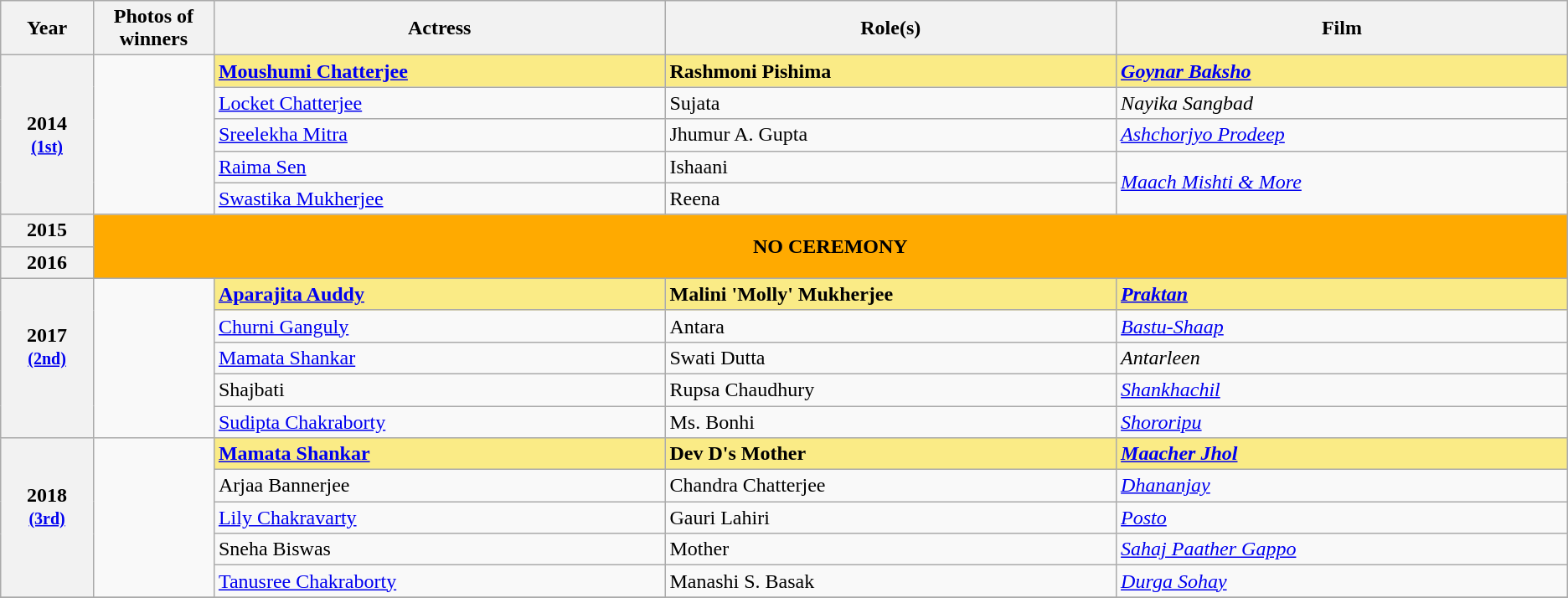<table class="wikitable sortable" style="text-align:left;">
<tr>
<th scope="col" style="width:3%; text-align:center;">Year</th>
<th scope="col" style="width:3%;text-align:center;">Photos of winners</th>
<th scope="col" style="width:15%;text-align:center;">Actress</th>
<th scope="col" style="width:15%;text-align:center;">Role(s)</th>
<th scope="col" style="width:15%;text-align:center;">Film</th>
</tr>
<tr>
<th scope="row" rowspan=5 style="text-align:center">2014<br><small><a href='#'>(1st)</a></small> <br> </th>
<td rowspan=5 style="text-align:center"></td>
<td style="background:#FAEB86;"><strong><a href='#'>Moushumi Chatterjee</a></strong> </td>
<td style="background:#FAEB86;"><strong>Rashmoni Pishima</strong></td>
<td style="background:#FAEB86;"><strong><em><a href='#'>Goynar Baksho</a></em></strong></td>
</tr>
<tr>
<td><a href='#'>Locket Chatterjee</a></td>
<td>Sujata</td>
<td><em>Nayika Sangbad</em></td>
</tr>
<tr>
<td><a href='#'>Sreelekha Mitra</a></td>
<td>Jhumur A. Gupta</td>
<td><em><a href='#'>Ashchorjyo Prodeep</a></em></td>
</tr>
<tr>
<td><a href='#'>Raima Sen</a></td>
<td>Ishaani</td>
<td rowspan="2"><em><a href='#'>Maach Mishti & More</a></em></td>
</tr>
<tr>
<td><a href='#'>Swastika Mukherjee</a></td>
<td>Reena</td>
</tr>
<tr>
<th scope="row" rowspan=1 style="text-align:center">2015</th>
<td colspan=4 rowspan= 2 style="background:#FFAA00; text-align:center"><strong>NO CEREMONY</strong></td>
</tr>
<tr>
<th scope="row" rowspan=1 style="text-align:center">2016</th>
</tr>
<tr>
<th scope="row" rowspan=5 style="text-align:center">2017<br><small><a href='#'>(2nd)</a></small><br> <br> </th>
<td rowspan=5 style="text-align:center"></td>
<td style="background:#FAEB86;"><strong><a href='#'>Aparajita Auddy</a></strong> </td>
<td style="background:#FAEB86;"><strong>Malini 'Molly' Mukherjee</strong></td>
<td style="background:#FAEB86;"><strong><em><a href='#'>Praktan</a></em></strong></td>
</tr>
<tr>
<td><a href='#'>Churni Ganguly</a></td>
<td>Antara</td>
<td><em><a href='#'>Bastu-Shaap</a></em></td>
</tr>
<tr>
<td><a href='#'>Mamata Shankar</a></td>
<td>Swati Dutta</td>
<td><em>Antarleen</em></td>
</tr>
<tr>
<td>Shajbati</td>
<td>Rupsa Chaudhury</td>
<td><em><a href='#'>Shankhachil</a></em></td>
</tr>
<tr>
<td><a href='#'>Sudipta Chakraborty</a></td>
<td>Ms. Bonhi</td>
<td><em><a href='#'>Shororipu</a></em></td>
</tr>
<tr>
<th scope="row" rowspan=5 style="text-align:center">2018<br><small><a href='#'>(3rd)</a></small><br> <br> </th>
<td rowspan=5 style="text-align:center"></td>
<td style="background:#FAEB86;"><strong><a href='#'>Mamata Shankar</a></strong> </td>
<td style="background:#FAEB86;"><strong>Dev D's Mother</strong></td>
<td style="background:#FAEB86;"><strong><em><a href='#'>Maacher Jhol</a></em></strong></td>
</tr>
<tr>
<td>Arjaa Bannerjee</td>
<td>Chandra Chatterjee</td>
<td><em><a href='#'>Dhananjay</a></em></td>
</tr>
<tr>
<td><a href='#'>Lily Chakravarty</a></td>
<td>Gauri Lahiri</td>
<td><em><a href='#'>Posto</a></em></td>
</tr>
<tr>
<td>Sneha Biswas</td>
<td>Mother</td>
<td><em><a href='#'>Sahaj Paather Gappo</a></em></td>
</tr>
<tr>
<td><a href='#'>Tanusree Chakraborty</a></td>
<td>Manashi S. Basak</td>
<td><em><a href='#'>Durga Sohay</a></em></td>
</tr>
<tr>
</tr>
</table>
